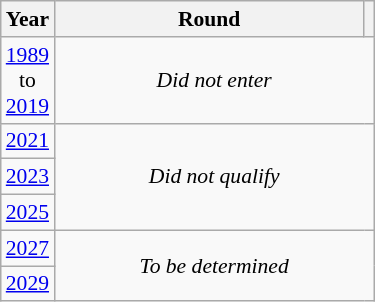<table class="wikitable" style="text-align: center; font-size:90%">
<tr>
<th>Year</th>
<th style="width:200px">Round</th>
<th></th>
</tr>
<tr>
<td><a href='#'>1989</a><br>to<br><a href='#'>2019</a></td>
<td colspan="2"><em>Did not enter</em></td>
</tr>
<tr>
<td><a href='#'>2021</a></td>
<td colspan="2" rowspan="3"><em>Did not qualify</em></td>
</tr>
<tr>
<td><a href='#'>2023</a></td>
</tr>
<tr>
<td><a href='#'>2025</a></td>
</tr>
<tr>
<td><a href='#'>2027</a></td>
<td colspan="2" rowspan="2"><em>To be determined</em></td>
</tr>
<tr>
<td><a href='#'>2029</a></td>
</tr>
</table>
